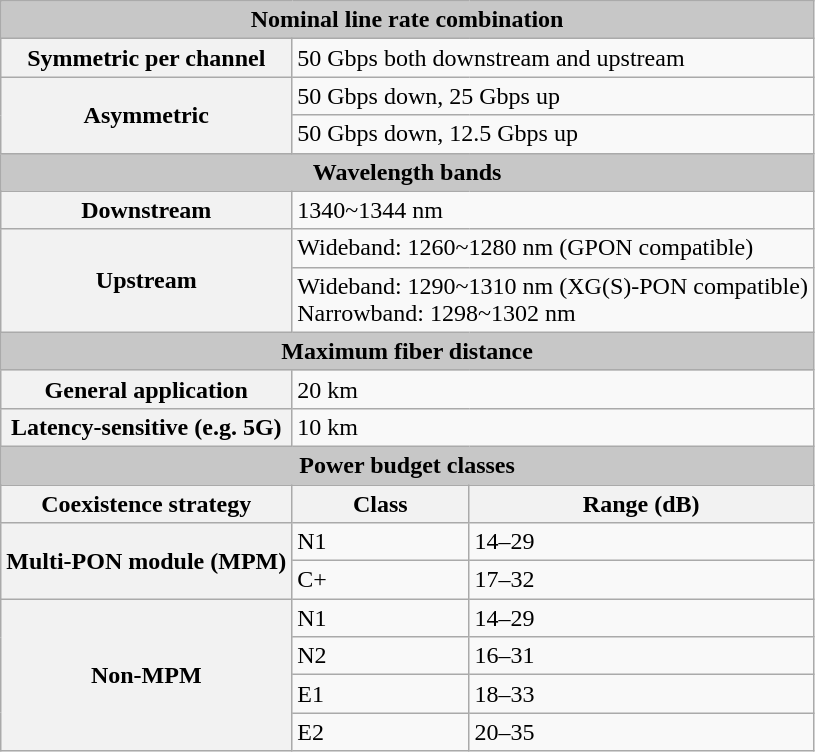<table class="wikitable">
<tr>
<th style="background-color:#c7c7c7" colspan="3">Nominal line rate combination</th>
</tr>
<tr>
<th>Symmetric per channel</th>
<td colspan="2">50 Gbps both downstream and upstream</td>
</tr>
<tr>
<th rowspan="2">Asymmetric</th>
<td colspan="2">50 Gbps down, 25 Gbps up</td>
</tr>
<tr>
<td colspan="2">50 Gbps down, 12.5 Gbps up</td>
</tr>
<tr>
<th style="background-color:#c7c7c7" colspan="3">Wavelength bands</th>
</tr>
<tr>
<th>Downstream</th>
<td colspan="2">1340~1344 nm</td>
</tr>
<tr>
<th rowspan="2">Upstream</th>
<td colspan="2">Wideband: 1260~1280 nm (GPON compatible)</td>
</tr>
<tr>
<td colspan="2">Wideband: 1290~1310 nm (XG(S)-PON compatible)<br>Narrowband: 1298~1302 nm</td>
</tr>
<tr>
<th style="background-color:#c7c7c7" colspan="3">Maximum fiber distance</th>
</tr>
<tr>
<th>General application</th>
<td colspan="2">20 km</td>
</tr>
<tr>
<th>Latency-sensitive (e.g. 5G)</th>
<td colspan="2">10 km</td>
</tr>
<tr>
<th style="background-color:#c7c7c7" colspan="3">Power budget classes</th>
</tr>
<tr>
<th>Coexistence strategy</th>
<th>Class</th>
<th>Range (dB)</th>
</tr>
<tr>
<th rowspan="2">Multi-PON module (MPM)</th>
<td>N1</td>
<td>14–29</td>
</tr>
<tr>
<td>C+</td>
<td>17–32</td>
</tr>
<tr>
<th rowspan="4">Non-MPM</th>
<td>N1</td>
<td>14–29</td>
</tr>
<tr>
<td>N2</td>
<td>16–31</td>
</tr>
<tr>
<td>E1</td>
<td>18–33</td>
</tr>
<tr>
<td>E2</td>
<td>20–35</td>
</tr>
</table>
